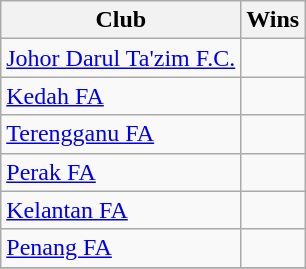<table class="wikitable sortable">
<tr>
<th>Club</th>
<th>Wins</th>
</tr>
<tr>
<td><a href='#'>Johor Darul Ta'zim F.C.</a></td>
<td align="center"></td>
</tr>
<tr>
<td><a href='#'>Kedah FA</a></td>
<td align="center"></td>
</tr>
<tr>
<td><a href='#'>Terengganu FA</a></td>
<td align="center"></td>
</tr>
<tr>
<td><a href='#'>Perak FA</a></td>
<td align="center"></td>
</tr>
<tr>
<td><a href='#'>Kelantan FA</a></td>
<td align="center"></td>
</tr>
<tr>
<td><a href='#'>Penang FA</a></td>
<td align="center"></td>
</tr>
<tr>
</tr>
</table>
